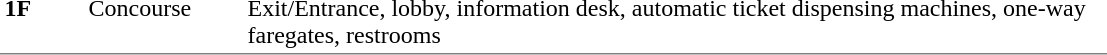<table table border=0 cellspacing=0 cellpadding=3>
<tr>
<td style="border-bottom:solid 1px gray;" width=50 rowspan=10 valign=top><strong>1F</strong></td>
</tr>
<tr>
<td style="border-bottom:solid 1px gray;" width=100 rowspan=2 valign=top>Concourse</td>
<td style="border-bottom:solid 1px gray;" width=570 rowspan=2 valign=top>Exit/Entrance, lobby, information desk, automatic ticket dispensing machines, one-way faregates, restrooms</td>
</tr>
</table>
